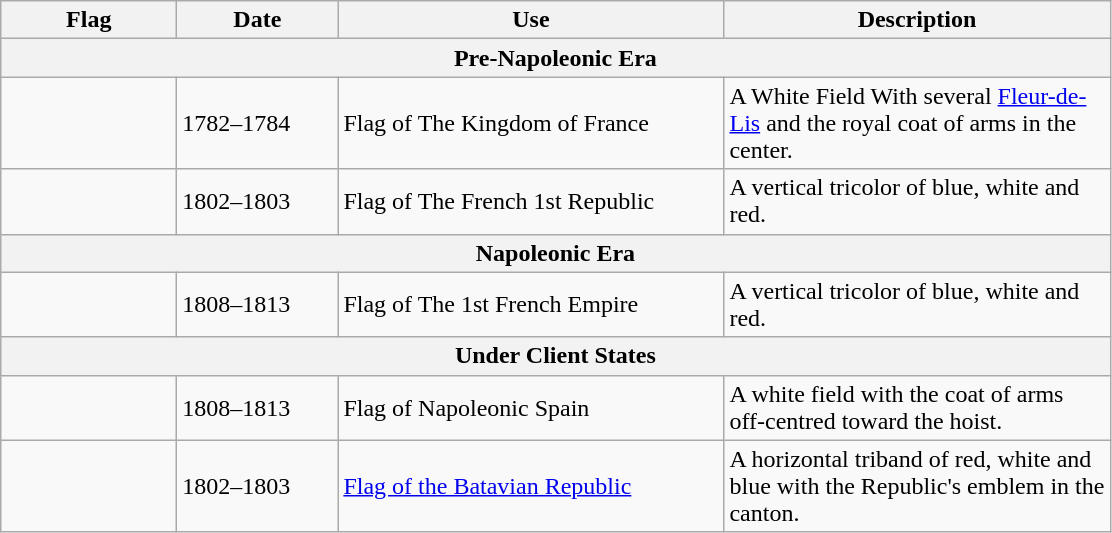<table class="wikitable">
<tr>
<th style="width:110px;">Flag</th>
<th style="width:100px;">Date</th>
<th style="width:250px;">Use</th>
<th style="width:250px;">Description</th>
</tr>
<tr>
<th colspan="4">Pre-Napoleonic Era</th>
</tr>
<tr>
<td></td>
<td>1782–1784</td>
<td>Flag of The Kingdom of France</td>
<td>A White Field With several <a href='#'>Fleur-de-Lis</a> and the royal coat of arms in the center.</td>
</tr>
<tr>
<td></td>
<td>1802–1803</td>
<td>Flag of The French 1st Republic</td>
<td>A vertical tricolor of blue, white and red.</td>
</tr>
<tr>
<th colspan="4">Napoleonic Era</th>
</tr>
<tr>
<td></td>
<td>1808–1813</td>
<td>Flag of The 1st French Empire</td>
<td>A vertical tricolor of blue, white and red.</td>
</tr>
<tr>
<th colspan="4">Under Client States</th>
</tr>
<tr>
<td></td>
<td>1808–1813</td>
<td>Flag of Napoleonic Spain</td>
<td>A white field with the coat of arms off-centred toward the hoist.</td>
</tr>
<tr>
<td></td>
<td>1802–1803</td>
<td><a href='#'>Flag of the Batavian Republic</a></td>
<td>A horizontal triband of red, white and blue with the Republic's emblem in the canton.</td>
</tr>
</table>
